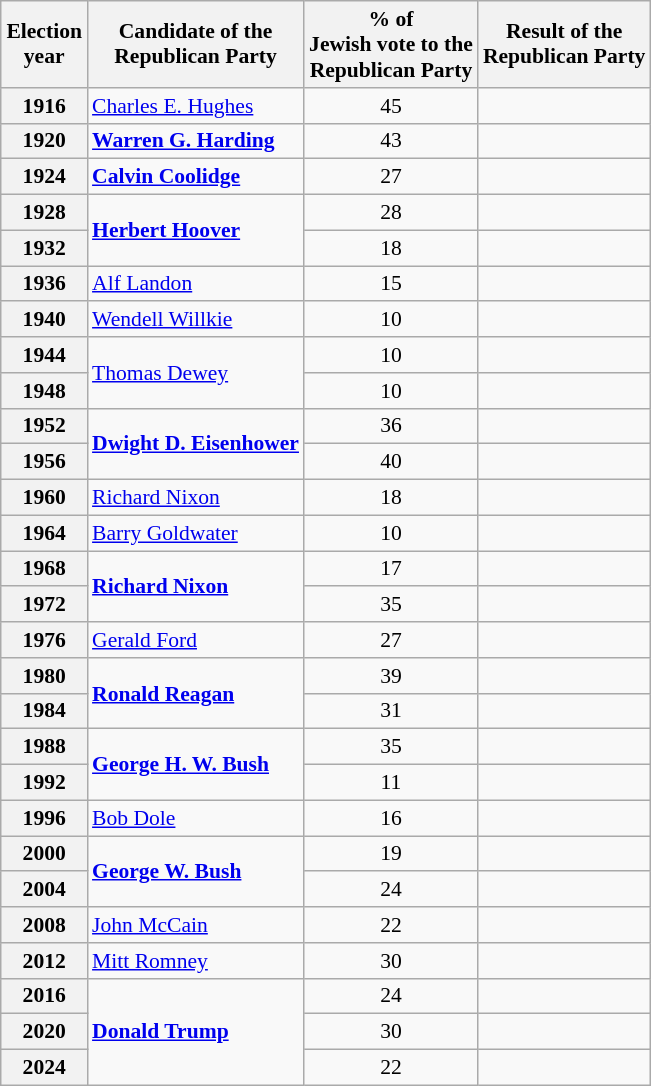<table class="wikitable sortable" style="float:left; font-size:90%; margin:0 0 1em 1em;">
<tr>
<th>Election <br>year</th>
<th>Candidate of the <br>Republican Party</th>
<th>% of <br>Jewish vote to the<br> Republican Party</th>
<th>Result of the<br> Republican Party</th>
</tr>
<tr>
<th>1916</th>
<td><a href='#'>Charles E. Hughes</a></td>
<td align="center">45</td>
<td></td>
</tr>
<tr>
<th>1920</th>
<td><strong><a href='#'>Warren G. Harding</a></strong></td>
<td align="center">43</td>
<td></td>
</tr>
<tr>
<th>1924</th>
<td><strong><a href='#'>Calvin Coolidge</a></strong></td>
<td align="center">27</td>
<td></td>
</tr>
<tr>
<th>1928</th>
<td rowspan="2"><strong><a href='#'>Herbert Hoover</a></strong></td>
<td align="center">28</td>
<td></td>
</tr>
<tr>
<th>1932</th>
<td align="center">18</td>
<td></td>
</tr>
<tr>
<th>1936</th>
<td><a href='#'>Alf Landon</a></td>
<td align="center">15</td>
<td></td>
</tr>
<tr>
<th>1940</th>
<td><a href='#'>Wendell Willkie</a></td>
<td align="center">10</td>
<td></td>
</tr>
<tr>
<th>1944</th>
<td rowspan="2"><a href='#'>Thomas Dewey</a></td>
<td align="center">10</td>
<td></td>
</tr>
<tr>
<th>1948</th>
<td align="center">10</td>
<td></td>
</tr>
<tr>
<th>1952</th>
<td rowspan="2"><strong><a href='#'>Dwight D. Eisenhower</a></strong></td>
<td align="center">36</td>
<td></td>
</tr>
<tr>
<th>1956</th>
<td align="center">40</td>
<td></td>
</tr>
<tr>
<th>1960</th>
<td><a href='#'>Richard Nixon</a></td>
<td align="center">18</td>
<td></td>
</tr>
<tr>
<th>1964</th>
<td><a href='#'>Barry Goldwater</a></td>
<td align="center">10</td>
<td></td>
</tr>
<tr>
<th>1968</th>
<td rowspan="2"><strong><a href='#'>Richard Nixon</a></strong></td>
<td align="center">17</td>
<td></td>
</tr>
<tr>
<th>1972</th>
<td align="center">35</td>
<td></td>
</tr>
<tr>
<th>1976</th>
<td><a href='#'>Gerald Ford</a></td>
<td align="center">27</td>
<td></td>
</tr>
<tr>
<th>1980</th>
<td rowspan="2"><strong><a href='#'>Ronald Reagan</a></strong></td>
<td align="center">39</td>
<td></td>
</tr>
<tr>
<th>1984</th>
<td align="center">31</td>
<td></td>
</tr>
<tr>
<th>1988</th>
<td rowspan="2"><strong><a href='#'>George H. W. Bush</a></strong></td>
<td align="center">35</td>
<td></td>
</tr>
<tr>
<th>1992</th>
<td align="center">11</td>
<td></td>
</tr>
<tr>
<th>1996</th>
<td><a href='#'>Bob Dole</a></td>
<td align="center">16</td>
<td></td>
</tr>
<tr>
<th>2000</th>
<td rowspan="2"><strong><a href='#'>George W. Bush</a></strong></td>
<td align="center">19</td>
<td></td>
</tr>
<tr>
<th>2004</th>
<td align="center">24</td>
<td></td>
</tr>
<tr>
<th>2008</th>
<td><a href='#'>John McCain</a></td>
<td align="center">22</td>
<td></td>
</tr>
<tr>
<th>2012</th>
<td><a href='#'>Mitt Romney</a></td>
<td align="center">30</td>
<td></td>
</tr>
<tr>
<th>2016</th>
<td rowspan="3"><strong><a href='#'>Donald Trump</a></strong></td>
<td align="center">24</td>
<td></td>
</tr>
<tr>
<th>2020</th>
<td align="center">30</td>
<td></td>
</tr>
<tr>
<th>2024</th>
<td align="center">22</td>
<td></td>
</tr>
</table>
